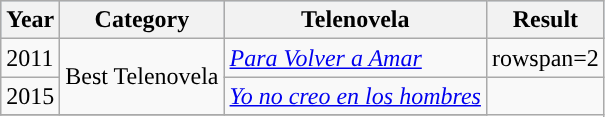<table class="wikitable">
<tr style="background:#b0c4de;">
<th>Year</th>
<th>Category</th>
<th>Telenovela</th>
<th>Result</th>
</tr>
<tr>
<td>2011</td>
<td rowspan=2>Best Telenovela</td>
<td><em><a href='#'>Para Volver a Amar</a></em></td>
<td>rowspan=2 </td>
</tr>
<tr>
<td>2015</td>
<td><em><a href='#'>Yo no creo en los hombres</a></em></td>
</tr>
<tr>
</tr>
</table>
